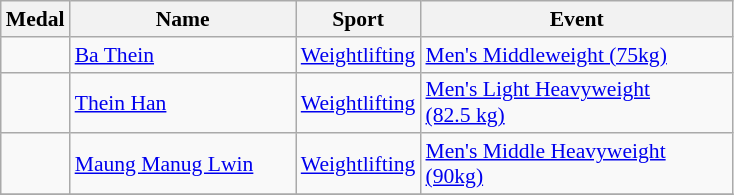<table class="wikitable sortable" style="font-size:90%">
<tr>
<th>Medal</th>
<th style="width:10em">Name</th>
<th>Sport</th>
<th style="width:14em">Event</th>
</tr>
<tr>
<td></td>
<td><a href='#'>Ba Thein</a></td>
<td><a href='#'>Weightlifting</a></td>
<td><a href='#'>Men's Middleweight (75kg)</a></td>
</tr>
<tr>
<td></td>
<td><a href='#'>Thein Han</a></td>
<td><a href='#'>Weightlifting</a></td>
<td><a href='#'>Men's Light Heavyweight (82.5 kg)</a></td>
</tr>
<tr>
<td></td>
<td><a href='#'>Maung Manug Lwin</a></td>
<td><a href='#'>Weightlifting</a></td>
<td><a href='#'>Men's Middle Heavyweight (90kg)</a></td>
</tr>
<tr>
</tr>
</table>
